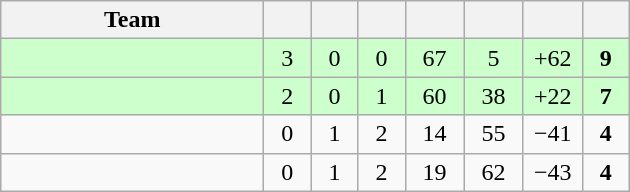<table class="wikitable" style="text-align:center;">
<tr>
<th style="width:10.5em;">Team</th>
<th style="width:1.5em;"></th>
<th style="width:1.5em;"></th>
<th style="width:1.5em;"></th>
<th style="width:2.0em;"></th>
<th style="width:2.0em;"></th>
<th style="width:2.0em;"></th>
<th style="width:1.5em;"></th>
</tr>
<tr bgcolor="ccffcc">
<td align="left"></td>
<td>3</td>
<td>0</td>
<td>0</td>
<td>67</td>
<td>5</td>
<td>+62</td>
<td><strong>9</strong></td>
</tr>
<tr bgcolor="ccffcc">
<td align="left"></td>
<td>2</td>
<td>0</td>
<td>1</td>
<td>60</td>
<td>38</td>
<td>+22</td>
<td><strong>7</strong></td>
</tr>
<tr>
<td align="left"></td>
<td>0</td>
<td>1</td>
<td>2</td>
<td>14</td>
<td>55</td>
<td>−41</td>
<td><strong>4</strong></td>
</tr>
<tr>
<td align="left"></td>
<td>0</td>
<td>1</td>
<td>2</td>
<td>19</td>
<td>62</td>
<td>−43</td>
<td><strong>4</strong></td>
</tr>
</table>
